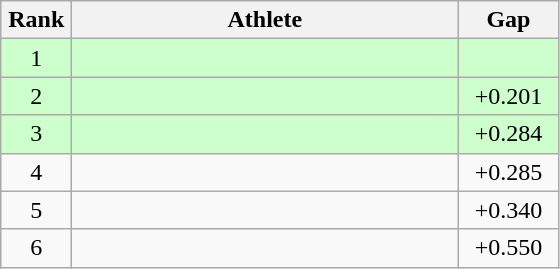<table class=wikitable style="text-align:center">
<tr>
<th width=40>Rank</th>
<th width=250>Athlete</th>
<th width=60>Gap</th>
</tr>
<tr bgcolor="ccffcc">
<td>1</td>
<td align=left></td>
<td></td>
</tr>
<tr bgcolor="ccffcc">
<td>2</td>
<td align=left></td>
<td>+0.201</td>
</tr>
<tr bgcolor="ccffcc">
<td>3</td>
<td align=left></td>
<td>+0.284</td>
</tr>
<tr>
<td>4</td>
<td align=left></td>
<td>+0.285</td>
</tr>
<tr>
<td>5</td>
<td align=left></td>
<td>+0.340</td>
</tr>
<tr>
<td>6</td>
<td align=left></td>
<td>+0.550</td>
</tr>
</table>
